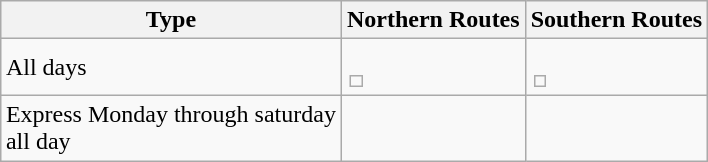<table class="wikitable" style="margin:1em auto;">
<tr>
<th>Type</th>
<th>Northern Routes</th>
<th>Southern Routes</th>
</tr>
<tr>
<td>All days</td>
<td><br><table style="border:0px;">
<tr>
<td></td>
</tr>
</table>
</td>
<td><br><table style="border:0px;">
<tr>
<td></td>
</tr>
</table>
</td>
</tr>
<tr>
<td>Express Monday through saturday<br>all day</td>
<td></td>
<td></td>
</tr>
</table>
